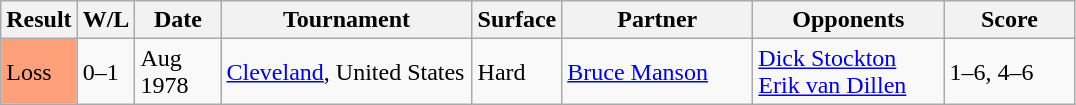<table class="sortable wikitable">
<tr>
<th>Result</th>
<th style="width:30px" class="unsortable">W/L</th>
<th style="width:50px">Date</th>
<th style="width:160px">Tournament</th>
<th style="width:50px">Surface</th>
<th style="width:120px">Partner</th>
<th style="width:120px">Opponents</th>
<th style="width:80px" class="unsortable">Score</th>
</tr>
<tr>
<td style="background:#ffa07a;">Loss</td>
<td>0–1</td>
<td>Aug 1978</td>
<td><a href='#'>Cleveland</a>, United States</td>
<td>Hard</td>
<td> <a href='#'>Bruce Manson</a></td>
<td> <a href='#'>Dick Stockton</a><br> <a href='#'>Erik van Dillen</a></td>
<td>1–6, 4–6</td>
</tr>
</table>
